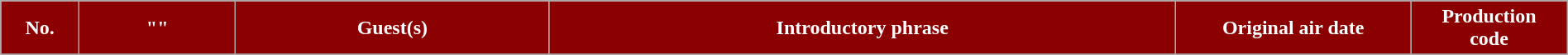<table class="wikitable plainrowheaders" style="width:100%; margin:auto;">
<tr>
<th style="background-color: #8B0000; color:#ffffff" width=5%><abbr>No.</abbr></th>
<th style="background-color: #8B0000; color:#ffffff" width=10%>"<a href='#'></a>"</th>
<th style="background-color: #8B0000; color:#ffffff" width=20%>Guest(s)</th>
<th style="background-color: #8B0000; color:#ffffff" width=40%>Introductory phrase</th>
<th style="background-color: #8B0000; color:#ffffff" width=15%>Original air date</th>
<th style="background-color: #8B0000; color:#ffffff" width=10%>Production <br> code</th>
</tr>
<tr>
</tr>
</table>
